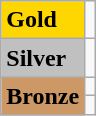<table class="wikitable">
<tr>
<td bgcolor="gold"><strong>Gold</strong></td>
<td></td>
</tr>
<tr>
<td bgcolor="silver"><strong>Silver</strong></td>
<td></td>
</tr>
<tr>
<td rowspan="2" bgcolor="#cc9966"><strong>Bronze</strong></td>
<td></td>
</tr>
<tr>
<td></td>
</tr>
</table>
